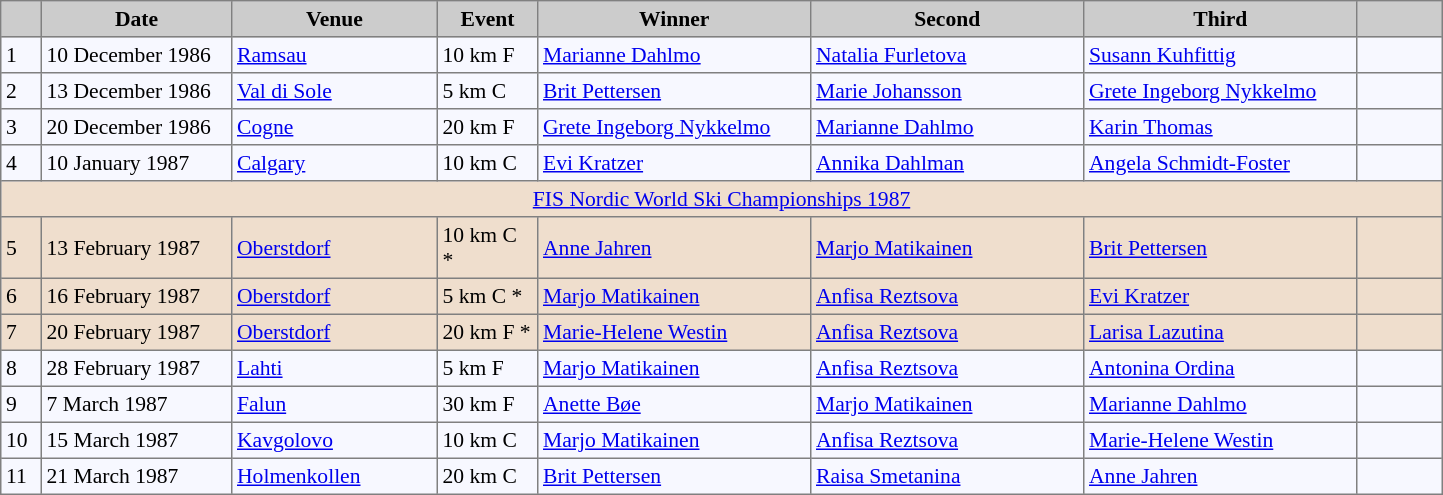<table bgcolor="#f7f8ff" cellpadding="3" cellspacing="0" border="1" style="font-size: 90%; border: gray solid 1px; border-collapse: collapse;">
<tr bgcolor="#CCCCCC">
<td align="center" width="20"><strong></strong></td>
<td align="center" width="120"><strong>Date</strong></td>
<td align="center" width="130"><strong>Venue</strong></td>
<td align="center" width="60"><strong>Event</strong></td>
<td align="center" width="175"><strong>Winner</strong></td>
<td align="center" width="175"><strong>Second</strong></td>
<td align="center" width="175"><strong>Third</strong></td>
<td align="center" width="50"><strong></strong></td>
</tr>
<tr align="left">
<td>1</td>
<td>10 December 1986</td>
<td> <a href='#'>Ramsau</a></td>
<td>10 km F</td>
<td> <a href='#'>Marianne Dahlmo</a></td>
<td> <a href='#'>Natalia Furletova</a></td>
<td> <a href='#'>Susann Kuhfittig</a></td>
<td></td>
</tr>
<tr align="left">
<td>2</td>
<td>13 December 1986</td>
<td> <a href='#'>Val di Sole</a></td>
<td>5 km C</td>
<td> <a href='#'>Brit Pettersen</a></td>
<td> <a href='#'>Marie Johansson</a></td>
<td> <a href='#'>Grete Ingeborg Nykkelmo</a></td>
<td></td>
</tr>
<tr align="left">
<td>3</td>
<td>20 December 1986</td>
<td> <a href='#'>Cogne</a></td>
<td>20 km F</td>
<td> <a href='#'>Grete Ingeborg Nykkelmo</a></td>
<td> <a href='#'>Marianne Dahlmo</a></td>
<td> <a href='#'>Karin Thomas</a></td>
<td></td>
</tr>
<tr align="left">
<td>4</td>
<td>10 January 1987</td>
<td> <a href='#'>Calgary</a></td>
<td>10 km C</td>
<td> <a href='#'>Evi Kratzer</a></td>
<td> <a href='#'>Annika Dahlman</a></td>
<td> <a href='#'>Angela Schmidt-Foster</a></td>
<td></td>
</tr>
<tr bgcolor=#EFDECD>
<td colspan="9" align="center"><a href='#'>FIS Nordic World Ski Championships 1987</a></td>
</tr>
<tr bgcolor=#EFDECD>
<td>5</td>
<td>13 February 1987</td>
<td> <a href='#'>Oberstdorf</a></td>
<td>10 km C *</td>
<td> <a href='#'>Anne Jahren</a></td>
<td> <a href='#'>Marjo Matikainen</a></td>
<td> <a href='#'>Brit Pettersen</a></td>
<td></td>
</tr>
<tr align="left" bgcolor=#EFDECD>
<td>6</td>
<td>16 February 1987</td>
<td> <a href='#'>Oberstdorf</a></td>
<td>5 km C *</td>
<td> <a href='#'>Marjo Matikainen</a></td>
<td> <a href='#'>Anfisa Reztsova</a></td>
<td> <a href='#'>Evi Kratzer</a></td>
<td></td>
</tr>
<tr align="left" bgcolor=#EFDECD>
<td>7</td>
<td>20 February 1987</td>
<td> <a href='#'>Oberstdorf</a></td>
<td>20 km F *</td>
<td> <a href='#'>Marie-Helene Westin</a></td>
<td> <a href='#'>Anfisa Reztsova</a></td>
<td> <a href='#'>Larisa Lazutina</a></td>
<td></td>
</tr>
<tr align="left">
<td>8</td>
<td>28 February 1987</td>
<td> <a href='#'>Lahti</a></td>
<td>5 km F</td>
<td> <a href='#'>Marjo Matikainen</a></td>
<td> <a href='#'>Anfisa Reztsova</a></td>
<td> <a href='#'>Antonina Ordina</a></td>
<td></td>
</tr>
<tr align="left">
<td>9</td>
<td>7 March 1987</td>
<td> <a href='#'>Falun</a></td>
<td>30 km F</td>
<td> <a href='#'>Anette Bøe</a></td>
<td> <a href='#'>Marjo Matikainen</a></td>
<td> <a href='#'>Marianne Dahlmo</a></td>
<td></td>
</tr>
<tr align="left">
<td>10</td>
<td>15 March 1987</td>
<td> <a href='#'>Kavgolovo</a></td>
<td>10 km C</td>
<td> <a href='#'>Marjo Matikainen</a></td>
<td> <a href='#'>Anfisa Reztsova</a></td>
<td> <a href='#'>Marie-Helene Westin</a></td>
<td></td>
</tr>
<tr align="left">
<td>11</td>
<td>21 March 1987</td>
<td> <a href='#'>Holmenkollen</a></td>
<td>20 km C</td>
<td> <a href='#'>Brit Pettersen</a></td>
<td> <a href='#'>Raisa Smetanina</a></td>
<td> <a href='#'>Anne Jahren</a></td>
<td></td>
</tr>
</table>
